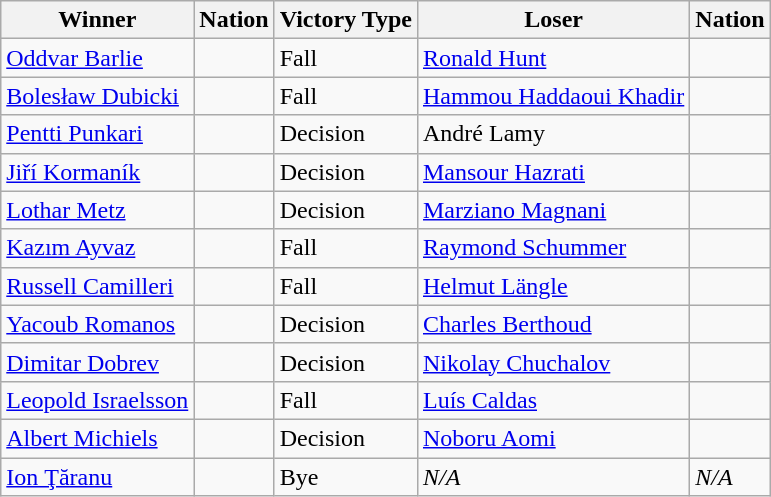<table class="wikitable sortable" style="text-align:left;">
<tr>
<th>Winner</th>
<th>Nation</th>
<th>Victory Type</th>
<th>Loser</th>
<th>Nation</th>
</tr>
<tr>
<td><a href='#'>Oddvar Barlie</a></td>
<td></td>
<td>Fall</td>
<td><a href='#'>Ronald Hunt</a></td>
<td></td>
</tr>
<tr>
<td><a href='#'>Bolesław Dubicki</a></td>
<td></td>
<td>Fall</td>
<td><a href='#'>Hammou Haddaoui Khadir</a></td>
<td></td>
</tr>
<tr>
<td><a href='#'>Pentti Punkari</a></td>
<td></td>
<td>Decision</td>
<td>André Lamy</td>
<td></td>
</tr>
<tr>
<td><a href='#'>Jiří Kormaník</a></td>
<td></td>
<td>Decision</td>
<td><a href='#'>Mansour Hazrati</a></td>
<td></td>
</tr>
<tr>
<td><a href='#'>Lothar Metz</a></td>
<td></td>
<td>Decision</td>
<td><a href='#'>Marziano Magnani</a></td>
<td></td>
</tr>
<tr>
<td><a href='#'>Kazım Ayvaz</a></td>
<td></td>
<td>Fall</td>
<td><a href='#'>Raymond Schummer</a></td>
<td></td>
</tr>
<tr>
<td><a href='#'>Russell Camilleri</a></td>
<td></td>
<td>Fall</td>
<td><a href='#'>Helmut Längle</a></td>
<td></td>
</tr>
<tr>
<td><a href='#'>Yacoub Romanos</a></td>
<td></td>
<td>Decision</td>
<td><a href='#'>Charles Berthoud</a></td>
<td></td>
</tr>
<tr>
<td><a href='#'>Dimitar Dobrev</a></td>
<td></td>
<td>Decision</td>
<td><a href='#'>Nikolay Chuchalov</a></td>
<td></td>
</tr>
<tr>
<td><a href='#'>Leopold Israelsson</a></td>
<td></td>
<td>Fall</td>
<td><a href='#'>Luís Caldas</a></td>
<td></td>
</tr>
<tr>
<td><a href='#'>Albert Michiels</a></td>
<td></td>
<td>Decision</td>
<td><a href='#'>Noboru Aomi</a></td>
<td></td>
</tr>
<tr>
<td><a href='#'>Ion Ţăranu</a></td>
<td></td>
<td>Bye</td>
<td><em>N/A</em></td>
<td><em>N/A</em></td>
</tr>
</table>
